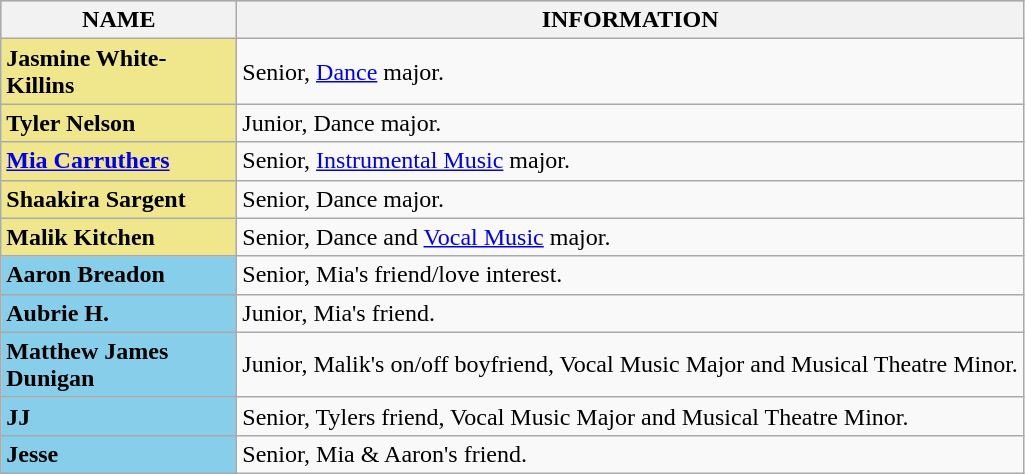<table class="wikitable">
<tr style="background:silver">
<th>NAME</th>
<th>INFORMATION</th>
</tr>
<tr>
<td bgcolor="khaki" width="150" valign="top"><strong>Jasmine White-Killins</strong></td>
<td>Senior, <a href='#'>Dance</a> major.</td>
</tr>
<tr>
<td bgcolor="khaki" valign="top"><strong>Tyler Nelson</strong></td>
<td>Junior, Dance major.</td>
</tr>
<tr>
<td bgcolor="khaki" valign="top"><strong><a href='#'>Mia Carruthers</a></strong></td>
<td>Senior, <a href='#'>Instrumental Music</a> major.</td>
</tr>
<tr>
<td bgcolor="khaki" valign="top"><strong>Shaakira Sargent</strong></td>
<td>Senior, Dance major.</td>
</tr>
<tr>
<td bgcolor="khaki" valign="top"><strong>Malik Kitchen</strong></td>
<td>Senior, Dance and <a href='#'>Vocal Music</a> major.</td>
</tr>
<tr>
<td bgcolor="skyblue" valign="top"><strong>Aaron Breadon</strong></td>
<td>Senior, Mia's friend/love interest.</td>
</tr>
<tr>
<td bgcolor="skyblue" valign="top"><strong>Aubrie H.</strong></td>
<td>Junior, Mia's friend.</td>
</tr>
<tr>
<td bgcolor="skyblue" valign="top"><strong>Matthew James Dunigan</strong></td>
<td>Junior, Malik's on/off boyfriend, Vocal Music Major and Musical Theatre Minor.</td>
</tr>
<tr>
<td bgcolor="skyblue" valign="top"><strong>JJ</strong></td>
<td>Senior, Tylers friend, Vocal Music Major and Musical Theatre Minor.</td>
</tr>
<tr>
<td bgcolor="skyblue" valign="top"><strong>Jesse</strong></td>
<td>Senior, Mia & Aaron's friend.</td>
</tr>
</table>
